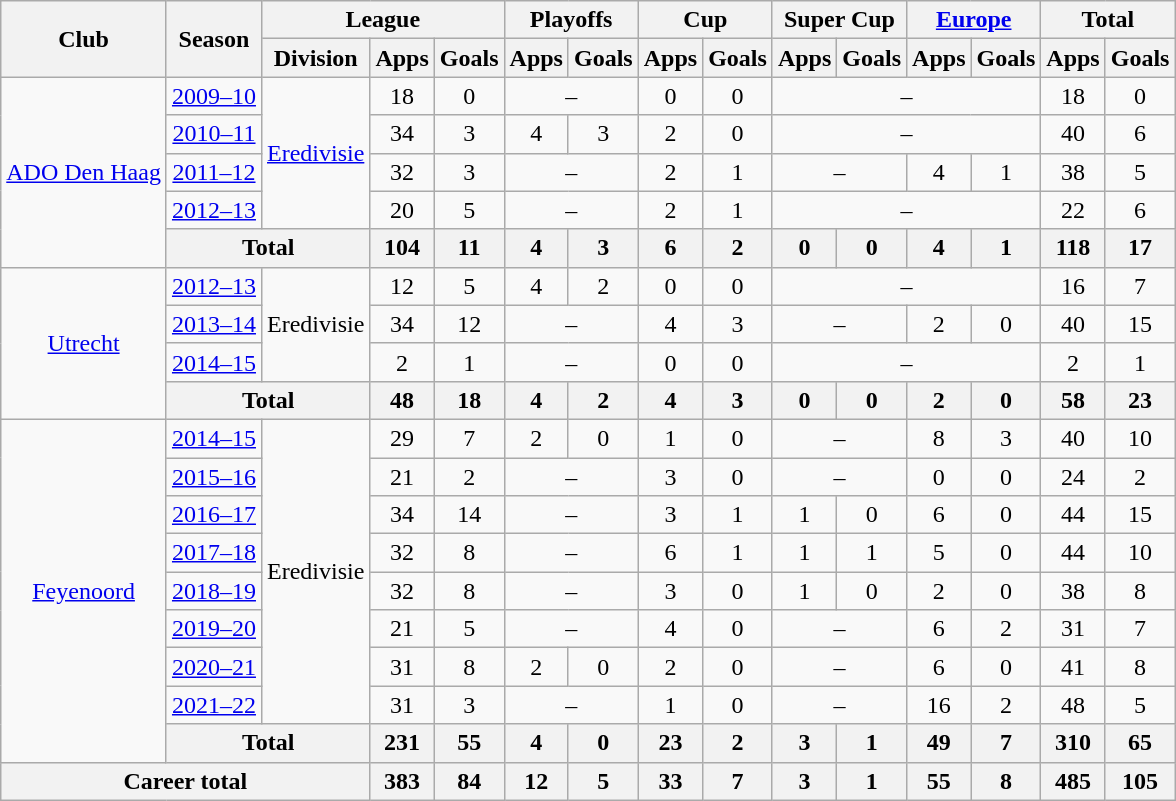<table class="wikitable" style="text-align:center">
<tr>
<th rowspan="2">Club</th>
<th rowspan="2">Season</th>
<th colspan="3">League</th>
<th colspan="2">Playoffs</th>
<th colspan="2">Cup</th>
<th colspan="2">Super Cup</th>
<th colspan="2"><a href='#'>Europe</a></th>
<th colspan="2">Total</th>
</tr>
<tr>
<th>Division</th>
<th>Apps</th>
<th>Goals</th>
<th>Apps</th>
<th>Goals</th>
<th>Apps</th>
<th>Goals</th>
<th>Apps</th>
<th>Goals</th>
<th>Apps</th>
<th>Goals</th>
<th>Apps</th>
<th>Goals</th>
</tr>
<tr>
<td rowspan="5"><a href='#'>ADO Den Haag</a></td>
<td><a href='#'>2009–10</a></td>
<td rowspan="4"><a href='#'>Eredivisie</a></td>
<td>18</td>
<td>0</td>
<td colspan="2">–</td>
<td>0</td>
<td>0</td>
<td colspan="4">–</td>
<td>18</td>
<td>0</td>
</tr>
<tr>
<td><a href='#'>2010–11</a></td>
<td>34</td>
<td>3</td>
<td>4</td>
<td>3</td>
<td>2</td>
<td>0</td>
<td colspan="4">–</td>
<td>40</td>
<td>6</td>
</tr>
<tr>
<td><a href='#'>2011–12</a></td>
<td>32</td>
<td>3</td>
<td colspan="2">–</td>
<td>2</td>
<td>1</td>
<td colspan="2">–</td>
<td>4</td>
<td>1</td>
<td>38</td>
<td>5</td>
</tr>
<tr>
<td><a href='#'>2012–13</a></td>
<td>20</td>
<td>5</td>
<td colspan="2">–</td>
<td>2</td>
<td>1</td>
<td colspan="4">–</td>
<td>22</td>
<td>6</td>
</tr>
<tr>
<th colspan="2">Total</th>
<th>104</th>
<th>11</th>
<th>4</th>
<th>3</th>
<th>6</th>
<th>2</th>
<th>0</th>
<th>0</th>
<th>4</th>
<th>1</th>
<th>118</th>
<th>17</th>
</tr>
<tr>
<td rowspan="4"><a href='#'>Utrecht</a></td>
<td><a href='#'>2012–13</a></td>
<td rowspan="3">Eredivisie</td>
<td>12</td>
<td>5</td>
<td>4</td>
<td>2</td>
<td>0</td>
<td>0</td>
<td colspan="4">–</td>
<td>16</td>
<td>7</td>
</tr>
<tr>
<td><a href='#'>2013–14</a></td>
<td>34</td>
<td>12</td>
<td colspan="2">–</td>
<td>4</td>
<td>3</td>
<td colspan="2">–</td>
<td>2</td>
<td>0</td>
<td>40</td>
<td>15</td>
</tr>
<tr>
<td><a href='#'>2014–15</a></td>
<td>2</td>
<td>1</td>
<td colspan="2">–</td>
<td>0</td>
<td>0</td>
<td colspan="4">–</td>
<td>2</td>
<td>1</td>
</tr>
<tr>
<th colspan="2">Total</th>
<th>48</th>
<th>18</th>
<th>4</th>
<th>2</th>
<th>4</th>
<th>3</th>
<th>0</th>
<th>0</th>
<th>2</th>
<th>0</th>
<th>58</th>
<th>23</th>
</tr>
<tr>
<td rowspan="9"><a href='#'>Feyenoord</a></td>
<td><a href='#'>2014–15</a></td>
<td rowspan="8">Eredivisie</td>
<td>29</td>
<td>7</td>
<td>2</td>
<td>0</td>
<td>1</td>
<td>0</td>
<td colspan="2">–</td>
<td>8</td>
<td>3</td>
<td>40</td>
<td>10</td>
</tr>
<tr>
<td><a href='#'>2015–16</a></td>
<td>21</td>
<td>2</td>
<td colspan="2">–</td>
<td>3</td>
<td>0</td>
<td colspan="2">–</td>
<td>0</td>
<td>0</td>
<td>24</td>
<td>2</td>
</tr>
<tr>
<td><a href='#'>2016–17</a></td>
<td>34</td>
<td>14</td>
<td colspan="2">–</td>
<td>3</td>
<td>1</td>
<td>1</td>
<td>0</td>
<td>6</td>
<td>0</td>
<td>44</td>
<td>15</td>
</tr>
<tr>
<td><a href='#'>2017–18</a></td>
<td>32</td>
<td>8</td>
<td colspan="2">–</td>
<td>6</td>
<td>1</td>
<td>1</td>
<td>1</td>
<td>5</td>
<td>0</td>
<td>44</td>
<td>10</td>
</tr>
<tr>
<td><a href='#'>2018–19</a></td>
<td>32</td>
<td>8</td>
<td colspan="2">–</td>
<td>3</td>
<td>0</td>
<td>1</td>
<td>0</td>
<td>2</td>
<td>0</td>
<td>38</td>
<td>8</td>
</tr>
<tr>
<td><a href='#'>2019–20</a></td>
<td>21</td>
<td>5</td>
<td colspan="2">–</td>
<td>4</td>
<td>0</td>
<td colspan="2">–</td>
<td>6</td>
<td>2</td>
<td>31</td>
<td>7</td>
</tr>
<tr>
<td><a href='#'>2020–21</a></td>
<td>31</td>
<td>8</td>
<td>2</td>
<td>0</td>
<td>2</td>
<td>0</td>
<td colspan="2">–</td>
<td>6</td>
<td>0</td>
<td>41</td>
<td>8</td>
</tr>
<tr>
<td><a href='#'>2021–22</a></td>
<td>31</td>
<td>3</td>
<td colspan="2">–</td>
<td>1</td>
<td>0</td>
<td colspan="2">–</td>
<td>16</td>
<td>2</td>
<td>48</td>
<td>5</td>
</tr>
<tr>
<th colspan="2">Total</th>
<th>231</th>
<th>55</th>
<th>4</th>
<th>0</th>
<th>23</th>
<th>2</th>
<th>3</th>
<th>1</th>
<th>49</th>
<th>7</th>
<th>310</th>
<th>65</th>
</tr>
<tr>
<th colspan="3">Career total</th>
<th>383</th>
<th>84</th>
<th>12</th>
<th>5</th>
<th>33</th>
<th>7</th>
<th>3</th>
<th>1</th>
<th>55</th>
<th>8</th>
<th>485</th>
<th>105</th>
</tr>
</table>
